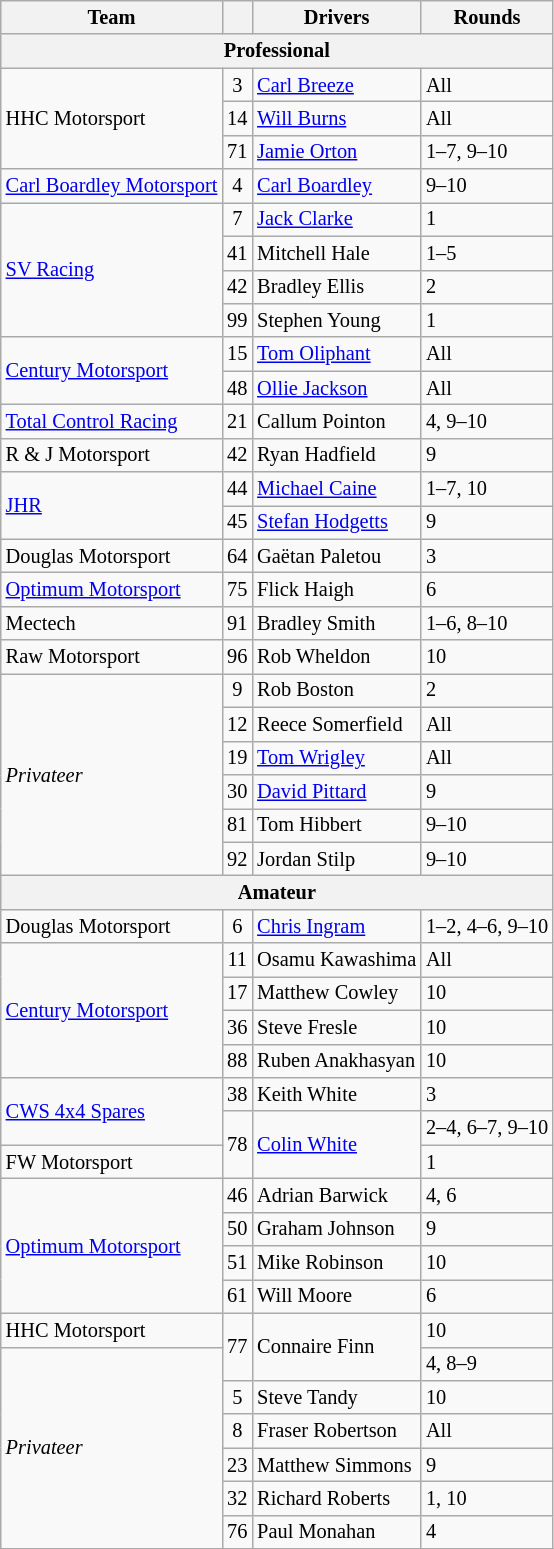<table class="wikitable" style="font-size: 85%;">
<tr>
<th>Team</th>
<th></th>
<th>Drivers</th>
<th>Rounds</th>
</tr>
<tr>
<th colspan=4>Professional</th>
</tr>
<tr>
<td rowspan=3>HHC Motorsport</td>
<td align=center>3</td>
<td> <a href='#'>Carl Breeze</a></td>
<td>All</td>
</tr>
<tr>
<td align=center>14</td>
<td> <a href='#'>Will Burns</a></td>
<td>All</td>
</tr>
<tr>
<td align=center>71</td>
<td> <a href='#'>Jamie Orton</a></td>
<td>1–7, 9–10</td>
</tr>
<tr>
<td><a href='#'>Carl Boardley Motorsport</a></td>
<td align=center>4</td>
<td> <a href='#'>Carl Boardley</a></td>
<td>9–10</td>
</tr>
<tr>
<td rowspan=4><a href='#'>SV Racing</a></td>
<td align=center>7</td>
<td> <a href='#'>Jack Clarke</a></td>
<td>1</td>
</tr>
<tr>
<td align=center>41</td>
<td> Mitchell Hale</td>
<td>1–5</td>
</tr>
<tr>
<td align=center>42</td>
<td> Bradley Ellis</td>
<td>2</td>
</tr>
<tr>
<td align=center>99</td>
<td> Stephen Young</td>
<td>1</td>
</tr>
<tr>
<td rowspan=2><a href='#'>Century Motorsport</a></td>
<td align=center>15</td>
<td> <a href='#'>Tom Oliphant</a></td>
<td>All</td>
</tr>
<tr>
<td align=center>48</td>
<td> <a href='#'>Ollie Jackson</a></td>
<td>All</td>
</tr>
<tr>
<td><a href='#'>Total Control Racing</a></td>
<td align=center>21</td>
<td> Callum Pointon</td>
<td>4, 9–10</td>
</tr>
<tr>
<td>R & J Motorsport</td>
<td align=center>42</td>
<td> Ryan Hadfield</td>
<td>9</td>
</tr>
<tr>
<td rowspan=2><a href='#'>JHR</a></td>
<td align=center>44</td>
<td> <a href='#'>Michael Caine</a></td>
<td>1–7, 10</td>
</tr>
<tr>
<td align=center>45</td>
<td> <a href='#'>Stefan Hodgetts</a></td>
<td>9</td>
</tr>
<tr>
<td>Douglas Motorsport</td>
<td align=center>64</td>
<td> Gaëtan Paletou</td>
<td>3</td>
</tr>
<tr>
<td><a href='#'>Optimum Motorsport</a></td>
<td align=center>75</td>
<td> Flick Haigh</td>
<td>6</td>
</tr>
<tr>
<td>Mectech</td>
<td align=center>91</td>
<td> Bradley Smith</td>
<td>1–6, 8–10</td>
</tr>
<tr>
<td>Raw Motorsport</td>
<td align=center>96</td>
<td> Rob Wheldon</td>
<td>10</td>
</tr>
<tr>
<td rowspan=6><em>Privateer</em></td>
<td align=center>9</td>
<td> Rob Boston</td>
<td>2</td>
</tr>
<tr>
<td align=center>12</td>
<td> Reece Somerfield</td>
<td>All</td>
</tr>
<tr>
<td align=center>19</td>
<td> <a href='#'>Tom Wrigley</a></td>
<td>All</td>
</tr>
<tr>
<td align=center>30</td>
<td> <a href='#'>David Pittard</a></td>
<td>9</td>
</tr>
<tr>
<td align=center>81</td>
<td> Tom Hibbert</td>
<td>9–10</td>
</tr>
<tr>
<td align=center>92</td>
<td> Jordan Stilp</td>
<td>9–10</td>
</tr>
<tr>
<th colspan=4>Amateur</th>
</tr>
<tr>
<td>Douglas Motorsport</td>
<td align=center>6</td>
<td> <a href='#'>Chris Ingram</a></td>
<td>1–2, 4–6, 9–10</td>
</tr>
<tr>
<td rowspan=4><a href='#'>Century Motorsport</a></td>
<td align=center>11</td>
<td> Osamu Kawashima</td>
<td>All</td>
</tr>
<tr>
<td align=center>17</td>
<td> Matthew Cowley</td>
<td>10</td>
</tr>
<tr>
<td align=center>36</td>
<td> Steve Fresle</td>
<td>10</td>
</tr>
<tr>
<td align=center>88</td>
<td> Ruben Anakhasyan</td>
<td>10</td>
</tr>
<tr>
<td rowspan=2><a href='#'>CWS 4x4 Spares</a></td>
<td align=center>38</td>
<td> Keith White</td>
<td>3</td>
</tr>
<tr>
<td align=center rowspan=2>78</td>
<td rowspan=2> <a href='#'>Colin White</a></td>
<td>2–4, 6–7, 9–10</td>
</tr>
<tr>
<td>FW Motorsport</td>
<td>1</td>
</tr>
<tr>
<td rowspan=4><a href='#'>Optimum Motorsport</a></td>
<td align=center>46</td>
<td> Adrian Barwick</td>
<td>4, 6</td>
</tr>
<tr>
<td align=center>50</td>
<td> Graham Johnson</td>
<td>9</td>
</tr>
<tr>
<td align=center>51</td>
<td> Mike Robinson</td>
<td>10</td>
</tr>
<tr>
<td align=center>61</td>
<td> Will Moore</td>
<td>6</td>
</tr>
<tr>
<td>HHC Motorsport</td>
<td align=center rowspan=2>77</td>
<td rowspan=2> Connaire Finn</td>
<td>10</td>
</tr>
<tr>
<td rowspan=6><em>Privateer</em></td>
<td>4, 8–9</td>
</tr>
<tr>
<td align=center>5</td>
<td> Steve Tandy</td>
<td>10</td>
</tr>
<tr>
<td align=center>8</td>
<td> Fraser Robertson</td>
<td>All</td>
</tr>
<tr>
<td align=center>23</td>
<td> Matthew Simmons</td>
<td>9</td>
</tr>
<tr>
<td align=center>32</td>
<td> Richard Roberts</td>
<td>1, 10</td>
</tr>
<tr>
<td align=center>76</td>
<td> Paul Monahan</td>
<td>4</td>
</tr>
<tr>
</tr>
</table>
